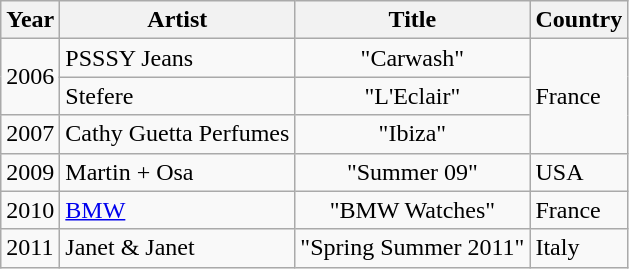<table class="wikitable">
<tr>
<th>Year</th>
<th>Artist</th>
<th>Title</th>
<th>Country</th>
</tr>
<tr>
<td rowspan="2">2006</td>
<td>PSSSY Jeans</td>
<td style="text-align:center;">"Carwash"</td>
<td rowspan="3">France</td>
</tr>
<tr>
<td>Stefere</td>
<td style="text-align:center;">"L'Eclair"</td>
</tr>
<tr>
<td>2007</td>
<td>Cathy Guetta Perfumes</td>
<td style="text-align:center;">"Ibiza"</td>
</tr>
<tr>
<td>2009</td>
<td>Martin + Osa</td>
<td style="text-align:center;">"Summer 09"</td>
<td>USA</td>
</tr>
<tr>
<td>2010</td>
<td><a href='#'>BMW</a></td>
<td style="text-align:center;">"BMW Watches"</td>
<td>France</td>
</tr>
<tr>
<td>2011</td>
<td>Janet & Janet</td>
<td style="text-align:center;">"Spring Summer 2011"</td>
<td>Italy</td>
</tr>
</table>
